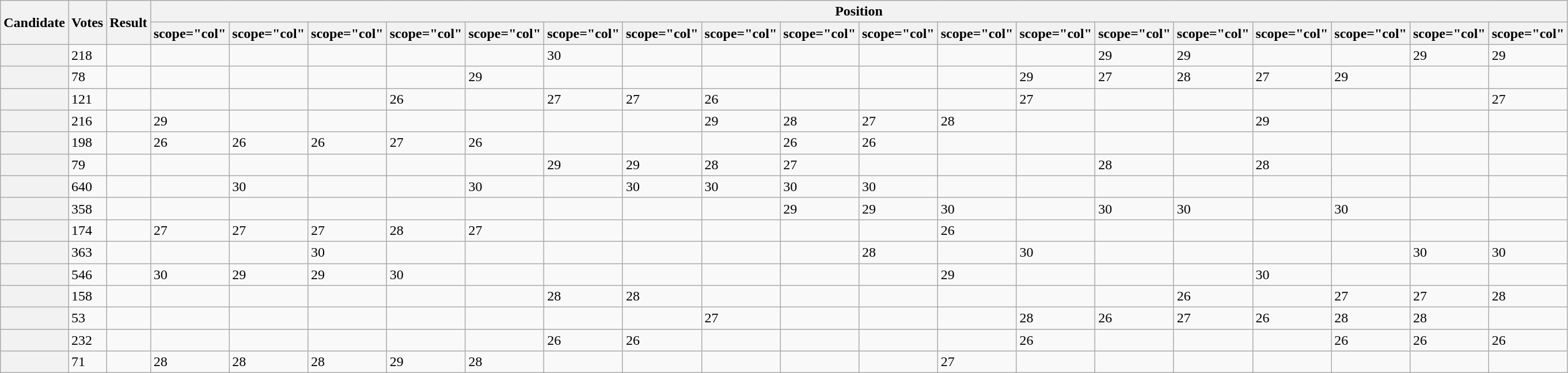<table class="wikitable sortable defaultright col3left">
<tr>
<th scope="col" rowspan="2">Candidate</th>
<th scope="col" rowspan="2">Votes</th>
<th scope="col" rowspan="2">Result</th>
<th scope="col" colspan="18">Position</th>
</tr>
<tr>
<th>scope="col" </th>
<th>scope="col" </th>
<th>scope="col" </th>
<th>scope="col" </th>
<th>scope="col" </th>
<th>scope="col" </th>
<th>scope="col" </th>
<th>scope="col" </th>
<th>scope="col" </th>
<th>scope="col" </th>
<th>scope="col" </th>
<th>scope="col" </th>
<th>scope="col" </th>
<th>scope="col" </th>
<th>scope="col" </th>
<th>scope="col" </th>
<th>scope="col" </th>
<th>scope="col" </th>
</tr>
<tr>
<th scope="row"></th>
<td>218</td>
<td></td>
<td></td>
<td></td>
<td></td>
<td></td>
<td></td>
<td>30</td>
<td></td>
<td></td>
<td></td>
<td></td>
<td></td>
<td></td>
<td>29</td>
<td>29</td>
<td></td>
<td></td>
<td>29</td>
<td>29</td>
</tr>
<tr>
<th scope="row"></th>
<td>78</td>
<td></td>
<td></td>
<td></td>
<td></td>
<td></td>
<td>29</td>
<td></td>
<td></td>
<td></td>
<td></td>
<td></td>
<td></td>
<td>29</td>
<td>27</td>
<td>28</td>
<td>27</td>
<td>29</td>
<td></td>
<td></td>
</tr>
<tr>
<th scope="row"></th>
<td>121</td>
<td></td>
<td></td>
<td></td>
<td></td>
<td>26</td>
<td></td>
<td>27</td>
<td>27</td>
<td>26</td>
<td></td>
<td></td>
<td></td>
<td>27</td>
<td></td>
<td></td>
<td></td>
<td></td>
<td></td>
<td>27</td>
</tr>
<tr>
<th scope="row"></th>
<td>216</td>
<td></td>
<td>29</td>
<td></td>
<td></td>
<td></td>
<td></td>
<td></td>
<td></td>
<td>29</td>
<td>28</td>
<td>27</td>
<td>28</td>
<td></td>
<td></td>
<td></td>
<td>29</td>
<td></td>
<td></td>
<td></td>
</tr>
<tr>
<th scope="row"></th>
<td>198</td>
<td></td>
<td>26</td>
<td>26</td>
<td>26</td>
<td>27</td>
<td>26</td>
<td></td>
<td></td>
<td></td>
<td>26</td>
<td>26</td>
<td></td>
<td></td>
<td></td>
<td></td>
<td></td>
<td></td>
<td></td>
<td></td>
</tr>
<tr>
<th scope="row"></th>
<td>79</td>
<td></td>
<td></td>
<td></td>
<td></td>
<td></td>
<td></td>
<td>29</td>
<td>29</td>
<td>28</td>
<td>27</td>
<td></td>
<td></td>
<td></td>
<td>28</td>
<td></td>
<td>28</td>
<td></td>
<td></td>
<td></td>
</tr>
<tr>
<th scope="row"></th>
<td>640</td>
<td></td>
<td></td>
<td>30</td>
<td></td>
<td></td>
<td>30</td>
<td></td>
<td>30</td>
<td>30</td>
<td>30</td>
<td>30</td>
<td></td>
<td></td>
<td></td>
<td></td>
<td></td>
<td></td>
<td></td>
<td></td>
</tr>
<tr>
<th scope="row"></th>
<td>358</td>
<td></td>
<td></td>
<td></td>
<td></td>
<td></td>
<td></td>
<td></td>
<td></td>
<td></td>
<td>29</td>
<td>29</td>
<td>30</td>
<td></td>
<td>30</td>
<td>30</td>
<td></td>
<td>30</td>
<td></td>
<td></td>
</tr>
<tr>
<th scope="row"></th>
<td>174</td>
<td></td>
<td>27</td>
<td>27</td>
<td>27</td>
<td>28</td>
<td>27</td>
<td></td>
<td></td>
<td></td>
<td></td>
<td></td>
<td>26</td>
<td></td>
<td></td>
<td></td>
<td></td>
<td></td>
<td></td>
<td></td>
</tr>
<tr>
<th scope="row"></th>
<td>363</td>
<td></td>
<td></td>
<td></td>
<td>30</td>
<td></td>
<td></td>
<td></td>
<td></td>
<td></td>
<td></td>
<td>28</td>
<td></td>
<td>30</td>
<td></td>
<td></td>
<td></td>
<td></td>
<td>30</td>
<td>30</td>
</tr>
<tr>
<th scope="row"></th>
<td>546</td>
<td></td>
<td>30</td>
<td>29</td>
<td>29</td>
<td>30</td>
<td></td>
<td></td>
<td></td>
<td></td>
<td></td>
<td></td>
<td>29</td>
<td></td>
<td></td>
<td></td>
<td>30</td>
<td></td>
<td></td>
<td></td>
</tr>
<tr>
<th scope="row"></th>
<td>158</td>
<td></td>
<td></td>
<td></td>
<td></td>
<td></td>
<td></td>
<td>28</td>
<td>28</td>
<td></td>
<td></td>
<td></td>
<td></td>
<td></td>
<td></td>
<td>26</td>
<td></td>
<td>27</td>
<td>27</td>
<td>28</td>
</tr>
<tr>
<th scope="row"></th>
<td>53</td>
<td></td>
<td></td>
<td></td>
<td></td>
<td></td>
<td></td>
<td></td>
<td></td>
<td>27</td>
<td></td>
<td></td>
<td></td>
<td>28</td>
<td>26</td>
<td>27</td>
<td>26</td>
<td>28</td>
<td>28</td>
<td></td>
</tr>
<tr>
<th scope="row"></th>
<td>232</td>
<td></td>
<td></td>
<td></td>
<td></td>
<td></td>
<td></td>
<td>26</td>
<td>26</td>
<td></td>
<td></td>
<td></td>
<td></td>
<td>26</td>
<td></td>
<td></td>
<td></td>
<td>26</td>
<td>26</td>
<td>26</td>
</tr>
<tr>
<th scope="row"></th>
<td>71</td>
<td></td>
<td>28</td>
<td>28</td>
<td>28</td>
<td>29</td>
<td>28</td>
<td></td>
<td></td>
<td></td>
<td></td>
<td></td>
<td>27</td>
<td></td>
<td></td>
<td></td>
<td></td>
<td></td>
<td></td>
<td></td>
</tr>
</table>
